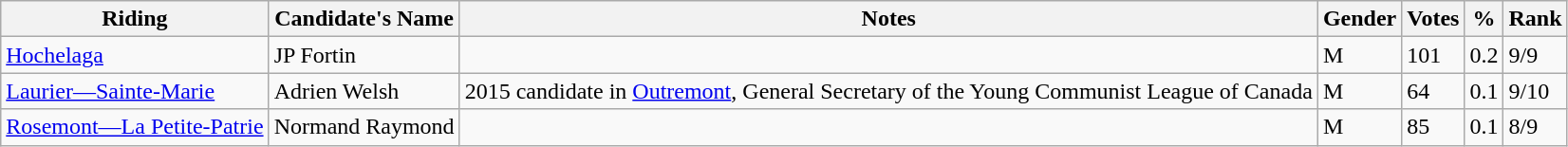<table class="wikitable">
<tr>
<th>Riding<br></th>
<th>Candidate's Name</th>
<th>Notes</th>
<th>Gender</th>
<th>Votes</th>
<th>%</th>
<th>Rank</th>
</tr>
<tr>
<td><a href='#'>Hochelaga</a></td>
<td>JP Fortin</td>
<td></td>
<td>M</td>
<td>101</td>
<td>0.2</td>
<td>9/9</td>
</tr>
<tr>
<td><a href='#'>Laurier—Sainte-Marie</a></td>
<td>Adrien Welsh</td>
<td>2015 candidate in <a href='#'>Outremont</a>, General Secretary of the Young Communist League of Canada</td>
<td>M</td>
<td>64</td>
<td>0.1</td>
<td>9/10</td>
</tr>
<tr>
<td><a href='#'>Rosemont—La Petite-Patrie</a></td>
<td>Normand Raymond</td>
<td></td>
<td>M</td>
<td>85</td>
<td>0.1</td>
<td>8/9</td>
</tr>
</table>
